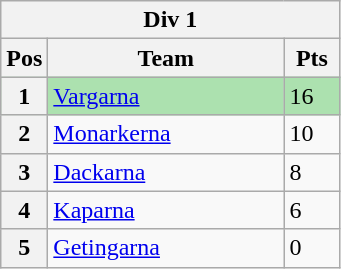<table class="wikitable">
<tr>
<th colspan="3">Div 1</th>
</tr>
<tr>
<th width=20>Pos</th>
<th width=150>Team</th>
<th width=30>Pts</th>
</tr>
<tr style="background:#ACE1AF;">
<th>1</th>
<td><a href='#'>Vargarna</a></td>
<td>16</td>
</tr>
<tr>
<th>2</th>
<td><a href='#'>Monarkerna</a></td>
<td>10</td>
</tr>
<tr>
<th>3</th>
<td><a href='#'>Dackarna</a></td>
<td>8</td>
</tr>
<tr>
<th>4</th>
<td><a href='#'>Kaparna</a></td>
<td>6</td>
</tr>
<tr>
<th>5</th>
<td><a href='#'>Getingarna</a></td>
<td>0</td>
</tr>
</table>
